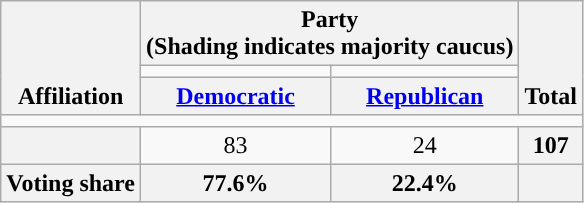<table class=wikitable style="text-align:center">
<tr style="vertical-align:bottom;">
<th rowspan=3>Affiliation</th>
<th colspan=2>Party <div>(Shading indicates majority caucus)</div></th>
<th rowspan=3>Total</th>
</tr>
<tr style="height:5px">
<td style="background-color:"></td>
<td style="background-color:"></td>
</tr>
<tr>
<th><a href='#'>Democratic</a></th>
<th><a href='#'>Republican</a></th>
</tr>
<tr>
<td colspan=5></td>
</tr>
<tr>
<th nowrap style="font-size:80%"></th>
<td>83</td>
<td>24</td>
<th>107</th>
</tr>
<tr>
<th>Voting share</th>
<th>77.6%</th>
<th>22.4%</th>
<th colspan=2></th>
</tr>
</table>
